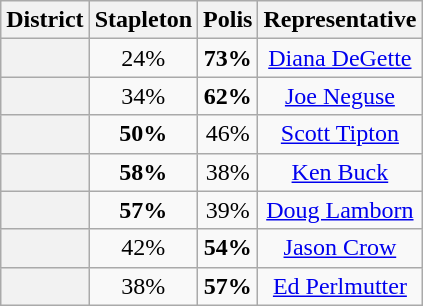<table class=wikitable>
<tr>
<th>District</th>
<th>Stapleton</th>
<th>Polis</th>
<th>Representative</th>
</tr>
<tr align=center>
<th></th>
<td>24%</td>
<td><strong>73%</strong></td>
<td><a href='#'>Diana DeGette</a></td>
</tr>
<tr align=center>
<th></th>
<td>34%</td>
<td><strong>62%</strong></td>
<td><a href='#'>Joe Neguse</a></td>
</tr>
<tr align=center>
<th></th>
<td><strong>50%</strong></td>
<td>46%</td>
<td><a href='#'>Scott Tipton</a></td>
</tr>
<tr align=center>
<th></th>
<td><strong>58%</strong></td>
<td>38%</td>
<td><a href='#'>Ken Buck</a></td>
</tr>
<tr align=center>
<th></th>
<td><strong>57%</strong></td>
<td>39%</td>
<td><a href='#'>Doug Lamborn</a></td>
</tr>
<tr align=center>
<th></th>
<td>42%</td>
<td><strong>54%</strong></td>
<td><a href='#'>Jason Crow</a></td>
</tr>
<tr align=center>
<th></th>
<td>38%</td>
<td><strong>57%</strong></td>
<td><a href='#'>Ed Perlmutter</a></td>
</tr>
</table>
